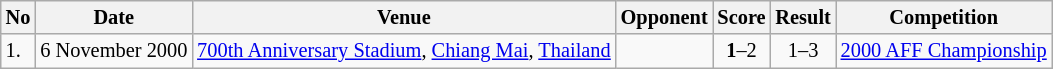<table class="wikitable" style="font-size:85%;">
<tr>
<th>No</th>
<th>Date</th>
<th>Venue</th>
<th>Opponent</th>
<th>Score</th>
<th>Result</th>
<th>Competition</th>
</tr>
<tr>
<td>1.</td>
<td>6 November 2000</td>
<td><a href='#'>700th Anniversary Stadium</a>, <a href='#'>Chiang Mai</a>, <a href='#'>Thailand</a></td>
<td></td>
<td align=center><strong>1</strong>–2</td>
<td align=center>1–3</td>
<td><a href='#'>2000 AFF Championship</a></td>
</tr>
</table>
